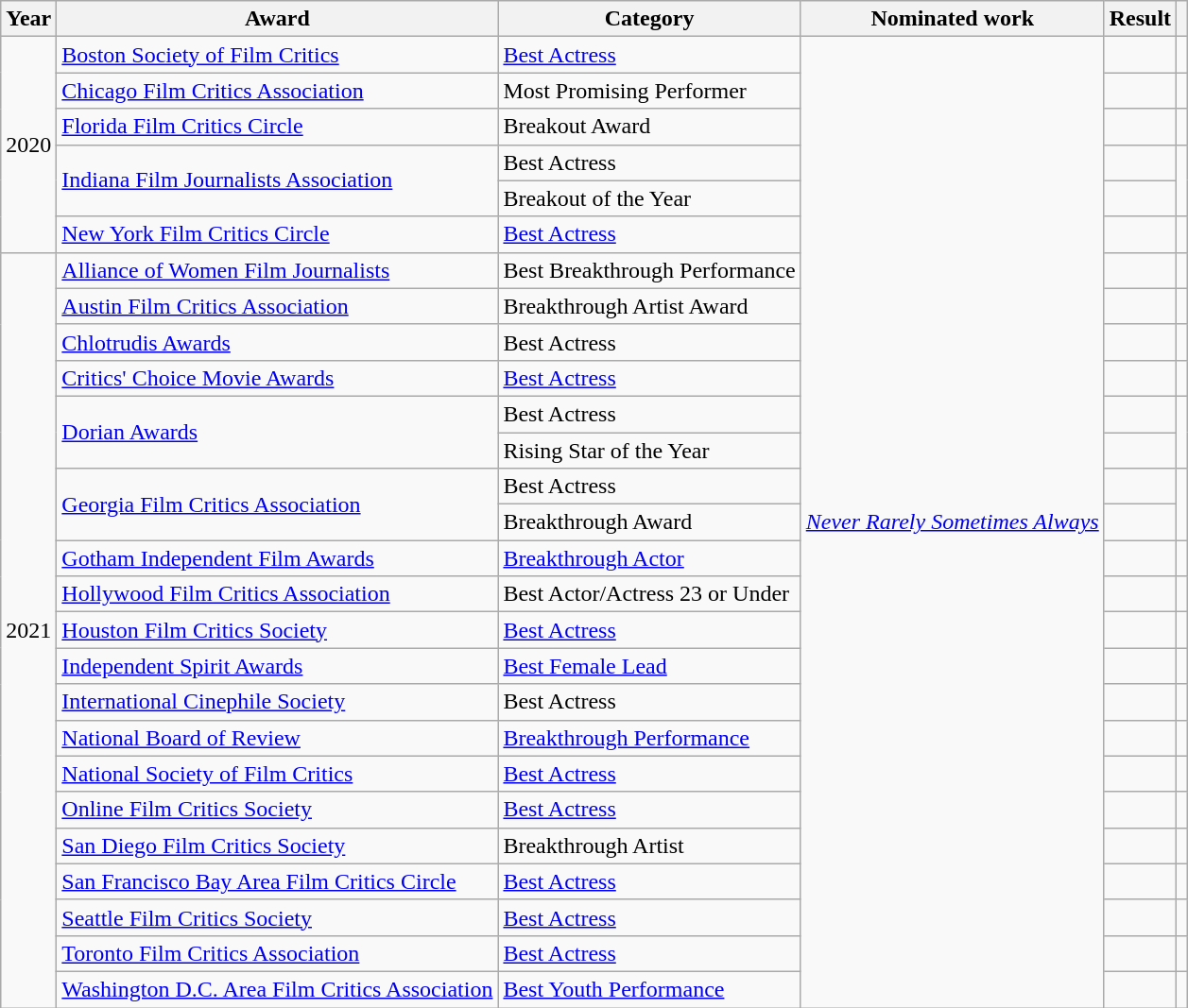<table class="wikitable sortable">
<tr>
<th>Year</th>
<th>Award</th>
<th>Category</th>
<th>Nominated work</th>
<th>Result</th>
<th></th>
</tr>
<tr>
<td rowspan=6 style="text-align:center;">2020</td>
<td><a href='#'>Boston Society of Film Critics</a></td>
<td><a href='#'>Best Actress</a></td>
<td rowspan=27 style="text-align: center;"><em><a href='#'>Never Rarely Sometimes Always</a></em></td>
<td></td>
<td style="text-align:center;"></td>
</tr>
<tr>
<td><a href='#'>Chicago Film Critics Association</a></td>
<td>Most Promising Performer</td>
<td></td>
<td style="text-align:center;"></td>
</tr>
<tr>
<td><a href='#'>Florida Film Critics Circle</a></td>
<td>Breakout Award</td>
<td></td>
<td style="text-align:center;"></td>
</tr>
<tr>
<td rowspan="2"><a href='#'>Indiana Film Journalists Association</a></td>
<td>Best Actress</td>
<td></td>
<td style="text-align:center;" rowspan="2"></td>
</tr>
<tr>
<td>Breakout of the Year</td>
<td></td>
</tr>
<tr>
<td><a href='#'>New York Film Critics Circle</a></td>
<td><a href='#'>Best Actress</a></td>
<td></td>
<td style="text-align:center;"></td>
</tr>
<tr>
<td rowspan=21 style="text-align:center;">2021</td>
<td><a href='#'>Alliance of Women Film Journalists</a></td>
<td>Best Breakthrough Performance</td>
<td></td>
<td style="text-align:center;"></td>
</tr>
<tr>
<td><a href='#'>Austin Film Critics Association</a></td>
<td>Breakthrough Artist Award</td>
<td></td>
<td style="text-align: center;"></td>
</tr>
<tr>
<td><a href='#'>Chlotrudis Awards</a></td>
<td>Best Actress</td>
<td></td>
<td style="text-align: center;"></td>
</tr>
<tr>
<td><a href='#'>Critics' Choice Movie Awards</a></td>
<td><a href='#'>Best Actress</a></td>
<td></td>
<td style="text-align:center;"></td>
</tr>
<tr>
<td rowspan="2"><a href='#'>Dorian Awards</a></td>
<td>Best Actress</td>
<td></td>
<td rowspan="2" align="center"></td>
</tr>
<tr>
<td>Rising Star of the Year</td>
<td></td>
</tr>
<tr>
<td rowspan=2><a href='#'>Georgia Film Critics Association</a></td>
<td>Best Actress</td>
<td></td>
<td style="text-align:center;" rowspan="2"></td>
</tr>
<tr>
<td>Breakthrough Award</td>
<td></td>
</tr>
<tr>
<td><a href='#'>Gotham Independent Film Awards</a></td>
<td><a href='#'>Breakthrough Actor</a></td>
<td></td>
<td style="text-align:center;"></td>
</tr>
<tr>
<td><a href='#'>Hollywood Film Critics Association</a></td>
<td>Best Actor/Actress 23 or Under</td>
<td></td>
<td style="text-align:center;"></td>
</tr>
<tr>
<td><a href='#'>Houston Film Critics Society</a></td>
<td><a href='#'>Best Actress</a></td>
<td></td>
<td style="text-align:center;"></td>
</tr>
<tr>
<td><a href='#'>Independent Spirit Awards</a></td>
<td><a href='#'>Best Female Lead</a></td>
<td></td>
<td style="text-align:center;"></td>
</tr>
<tr>
<td><a href='#'>International Cinephile Society</a></td>
<td>Best Actress</td>
<td></td>
<td style="text-align: center;"></td>
</tr>
<tr>
<td><a href='#'>National Board of Review</a></td>
<td><a href='#'>Breakthrough Performance</a></td>
<td></td>
<td style="text-align:center;"></td>
</tr>
<tr>
<td><a href='#'>National Society of Film Critics</a></td>
<td><a href='#'>Best Actress</a></td>
<td></td>
<td style="text-align:center;"></td>
</tr>
<tr>
<td><a href='#'>Online Film Critics Society</a></td>
<td><a href='#'>Best Actress</a></td>
<td></td>
<td style="text-align:center;"></td>
</tr>
<tr>
<td><a href='#'>San Diego Film Critics Society</a></td>
<td>Breakthrough Artist</td>
<td></td>
<td style="text-align:center;"></td>
</tr>
<tr>
<td><a href='#'>San Francisco Bay Area Film Critics Circle</a></td>
<td><a href='#'>Best Actress</a></td>
<td></td>
<td style="text-align:center;"></td>
</tr>
<tr>
<td><a href='#'>Seattle Film Critics Society</a></td>
<td><a href='#'>Best Actress</a></td>
<td></td>
<td style="text-align:center;"></td>
</tr>
<tr>
<td><a href='#'>Toronto Film Critics Association</a></td>
<td><a href='#'>Best Actress</a></td>
<td></td>
<td style="text-align:center;"></td>
</tr>
<tr>
<td><a href='#'>Washington D.C. Area Film Critics Association</a></td>
<td><a href='#'>Best Youth Performance</a></td>
<td></td>
<td style="text-align:center;"></td>
</tr>
</table>
